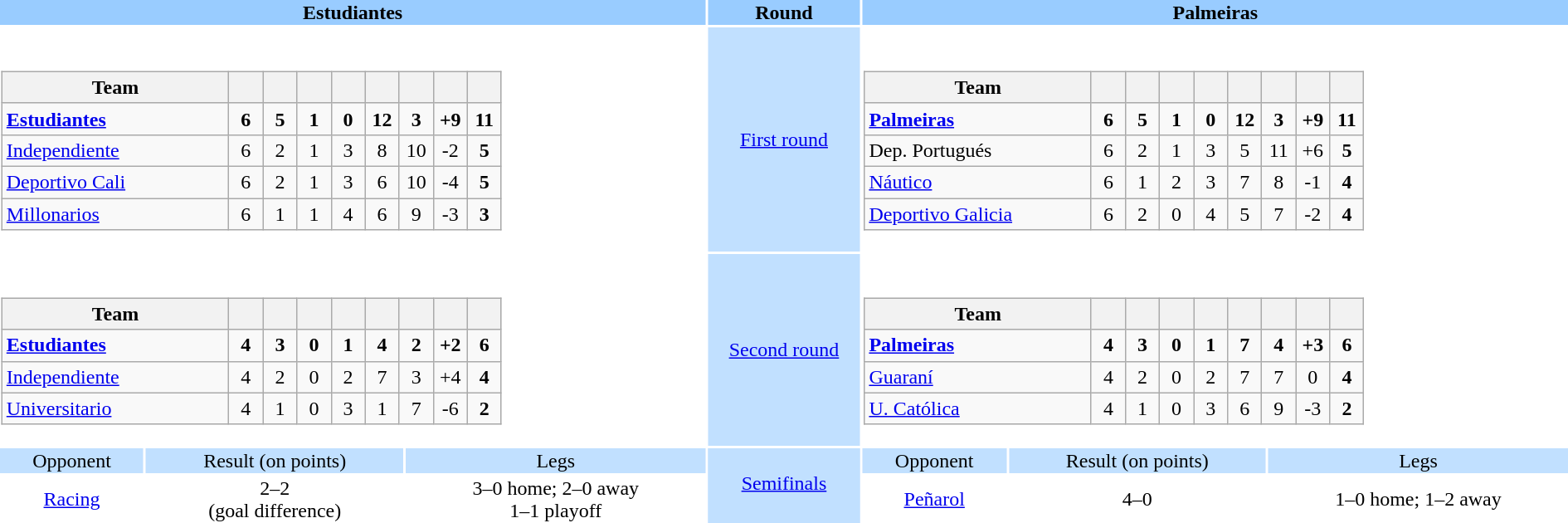<table style="width:100%; text-align:center;">
<tr style="vertical-align:top; background:#9cf;">
<th colspan=3 style="width:1*">Estudiantes</th>
<th>Round</th>
<th colspan=3 style="width:1*">Palmeiras</th>
</tr>
<tr>
<td colspan="3" style="text-align:center;"><br><table class="wikitable" style="text-align: center;">
<tr>
<th style="width:175px;">Team</th>
<th width="20"></th>
<th width="20"></th>
<th width="20"></th>
<th width="20"></th>
<th width="20"></th>
<th width="20"></th>
<th width="20"></th>
<th width="20"></th>
</tr>
<tr>
<td align=left> <strong><a href='#'>Estudiantes</a></strong></td>
<td><strong>6</strong></td>
<td><strong>5</strong></td>
<td><strong>1</strong></td>
<td><strong>0</strong></td>
<td><strong>12</strong></td>
<td><strong>3</strong></td>
<td><strong>+9</strong></td>
<td><strong>11</strong></td>
</tr>
<tr>
<td align=left> <a href='#'>Independiente</a></td>
<td>6</td>
<td>2</td>
<td>1</td>
<td>3</td>
<td>8</td>
<td>10</td>
<td>-2</td>
<td><strong>5</strong></td>
</tr>
<tr>
<td align=left> <a href='#'>Deportivo Cali</a></td>
<td>6</td>
<td>2</td>
<td>1</td>
<td>3</td>
<td>6</td>
<td>10</td>
<td>-4</td>
<td><strong>5</strong></td>
</tr>
<tr>
<td align=left> <a href='#'>Millonarios</a></td>
<td>6</td>
<td>1</td>
<td>1</td>
<td>4</td>
<td>6</td>
<td>9</td>
<td>-3</td>
<td><strong>3</strong></td>
</tr>
</table>
</td>
<td style="background:#c1e0ff;"><a href='#'>First round</a></td>
<td colspan="3" style="text-align:center;"><br><table class="wikitable" style="text-align: center;">
<tr>
<th style="width:175px;">Team</th>
<th width="20"></th>
<th width="20"></th>
<th width="20"></th>
<th width="20"></th>
<th width="20"></th>
<th width="20"></th>
<th width="20"></th>
<th width="20"></th>
</tr>
<tr>
<td align=left> <strong><a href='#'>Palmeiras</a></strong></td>
<td><strong>6</strong></td>
<td><strong>5</strong></td>
<td><strong>1</strong></td>
<td><strong>0</strong></td>
<td><strong>12</strong></td>
<td><strong>3</strong></td>
<td><strong>+9</strong></td>
<td><strong>11</strong></td>
</tr>
<tr>
<td align=left> Dep. Portugués</td>
<td>6</td>
<td>2</td>
<td>1</td>
<td>3</td>
<td>5</td>
<td>11</td>
<td>+6</td>
<td><strong>5</strong></td>
</tr>
<tr>
<td align=left> <a href='#'>Náutico</a></td>
<td>6</td>
<td>1</td>
<td>2</td>
<td>3</td>
<td>7</td>
<td>8</td>
<td>-1</td>
<td><strong>4</strong></td>
</tr>
<tr>
<td align=left> <a href='#'>Deportivo Galicia</a></td>
<td>6</td>
<td>2</td>
<td>0</td>
<td>4</td>
<td>5</td>
<td>7</td>
<td>-2</td>
<td><strong>4</strong></td>
</tr>
</table>
</td>
</tr>
<tr>
<td colspan="3" style="text-align:center;"><br><table class="wikitable" style="text-align: center;">
<tr>
<th style="width:175px;">Team</th>
<th width="20"></th>
<th width="20"></th>
<th width="20"></th>
<th width="20"></th>
<th width="20"></th>
<th width="20"></th>
<th width="20"></th>
<th width="20"></th>
</tr>
<tr>
<td style="text-align:left;"> <strong><a href='#'>Estudiantes</a></strong></td>
<td><strong>4</strong></td>
<td><strong>3</strong></td>
<td><strong>0</strong></td>
<td><strong>1</strong></td>
<td><strong>4</strong></td>
<td><strong>2</strong></td>
<td><strong>+2</strong></td>
<td><strong>6</strong></td>
</tr>
<tr>
<td style="text-align:left;"> <a href='#'>Independiente</a></td>
<td>4</td>
<td>2</td>
<td>0</td>
<td>2</td>
<td>7</td>
<td>3</td>
<td>+4</td>
<td><strong>4</strong></td>
</tr>
<tr>
<td style="text-align:left;"> <a href='#'>Universitario</a></td>
<td>4</td>
<td>1</td>
<td>0</td>
<td>3</td>
<td>1</td>
<td>7</td>
<td>-6</td>
<td><strong>2</strong></td>
</tr>
</table>
</td>
<td style="background:#c1e0ff;"><a href='#'>Second round</a></td>
<td colspan="3" style="text-align:center;"><br><table class="wikitable" style="text-align: center;">
<tr>
<th style="width:175px;">Team</th>
<th width="20"></th>
<th width="20"></th>
<th width="20"></th>
<th width="20"></th>
<th width="20"></th>
<th width="20"></th>
<th width="20"></th>
<th width="20"></th>
</tr>
<tr>
<td style="text-align:left;"> <strong><a href='#'>Palmeiras</a></strong></td>
<td><strong>4</strong></td>
<td><strong>3</strong></td>
<td><strong>0</strong></td>
<td><strong>1</strong></td>
<td><strong>7</strong></td>
<td><strong>4</strong></td>
<td><strong>+3</strong></td>
<td><strong>6</strong></td>
</tr>
<tr>
<td style="text-align:left;"> <a href='#'>Guaraní</a></td>
<td>4</td>
<td>2</td>
<td>0</td>
<td>2</td>
<td>7</td>
<td>7</td>
<td>0</td>
<td><strong>4</strong></td>
</tr>
<tr>
<td style="text-align:left;"> <a href='#'>U. Católica</a></td>
<td>4</td>
<td>1</td>
<td>0</td>
<td>3</td>
<td>6</td>
<td>9</td>
<td>-3</td>
<td><strong>2</strong></td>
</tr>
</table>
</td>
</tr>
<tr style="vertical-align:top; background:#c1e0ff;">
<td>Opponent</td>
<td>Result (on points)</td>
<td>Legs</td>
<td rowspan="3" style="background:#c1e0ff; text-align:center;"><br><a href='#'>Semifinals</a></td>
<td>Opponent</td>
<td>Result (on points)</td>
<td>Legs</td>
</tr>
<tr>
<td> <a href='#'>Racing</a></td>
<td>2–2<br>(goal difference)</td>
<td>3–0 home; 2–0 away<br>1–1 playoff</td>
<td> <a href='#'>Peñarol</a></td>
<td>4–0</td>
<td>1–0 home; 1–2 away</td>
</tr>
</table>
